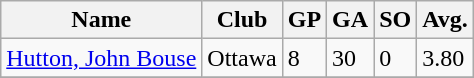<table class="wikitable">
<tr>
<th>Name</th>
<th>Club</th>
<th>GP</th>
<th>GA</th>
<th>SO</th>
<th>Avg.</th>
</tr>
<tr>
<td><a href='#'>Hutton, John Bouse</a></td>
<td>Ottawa</td>
<td>8</td>
<td>30</td>
<td>0</td>
<td>3.80</td>
</tr>
<tr>
</tr>
</table>
